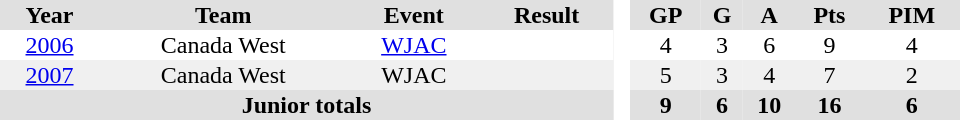<table border="0" cellpadding="1" cellspacing="0" style="text-align:center; width:40em">
<tr ALIGN="centre" bgcolor="#e0e0e0">
<th>Year</th>
<th>Team</th>
<th>Event</th>
<th>Result</th>
<th rowspan="99" bgcolor="#ffffff"> </th>
<th>GP</th>
<th>G</th>
<th>A</th>
<th>Pts</th>
<th>PIM</th>
</tr>
<tr ALIGN="centre">
<td ALIGN="centre"><a href='#'>2006</a></td>
<td ALIGN="centre">Canada West</td>
<td ALIGN="centre"><a href='#'>WJAC</a></td>
<td></td>
<td ALIGN="centre">4</td>
<td ALIGN="centre">3</td>
<td ALIGN="centre">6</td>
<td ALIGN="centre">9</td>
<td ALIGN="centre">4</td>
</tr>
<tr ALIGN="centre" bgcolor="#f0f0f0">
<td ALIGN="centre"><a href='#'>2007</a></td>
<td ALIGN="centre">Canada West</td>
<td ALIGN="centre">WJAC</td>
<td></td>
<td ALIGN="centre">5</td>
<td ALIGN="centre">3</td>
<td ALIGN="centre">4</td>
<td ALIGN="centre">7</td>
<td ALIGN="centre">2</td>
</tr>
<tr ALIGN="centre" bgcolor="#e0e0e0">
<th colspan="4">Junior totals</th>
<th ALIGN="centre">9</th>
<th ALIGN="centre">6</th>
<th ALIGN="centre">10</th>
<th ALIGN="centre">16</th>
<th ALIGN="centre">6</th>
</tr>
</table>
